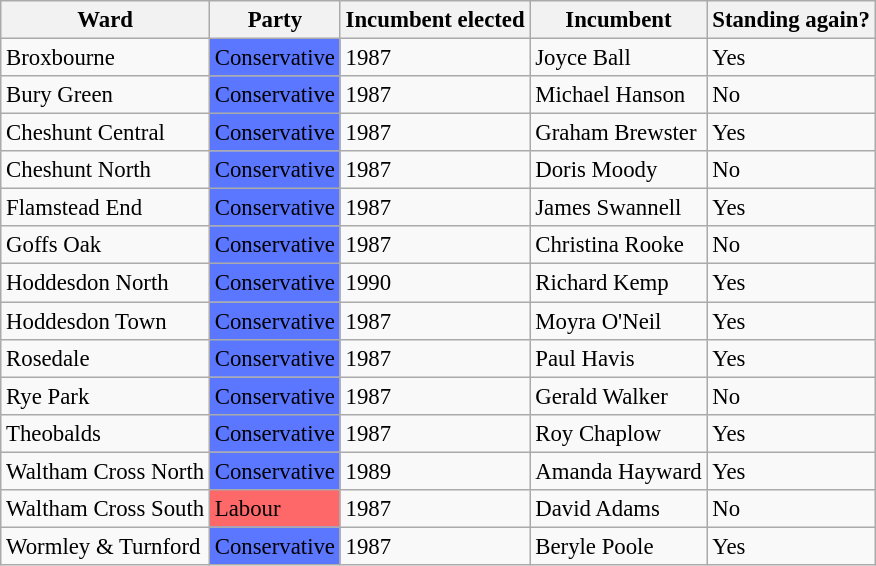<table class="wikitable" style="font-size: 95%;">
<tr>
<th>Ward</th>
<th>Party</th>
<th>Incumbent elected</th>
<th>Incumbent</th>
<th>Standing again?</th>
</tr>
<tr>
<td>Broxbourne</td>
<td bgcolor="5B76FF">Conservative</td>
<td>1987</td>
<td>Joyce Ball</td>
<td>Yes</td>
</tr>
<tr>
<td>Bury Green</td>
<td bgcolor="5B76FF">Conservative</td>
<td>1987</td>
<td>Michael Hanson</td>
<td>No</td>
</tr>
<tr>
<td>Cheshunt Central</td>
<td bgcolor="5B76FF">Conservative</td>
<td>1987</td>
<td>Graham Brewster</td>
<td>Yes</td>
</tr>
<tr>
<td>Cheshunt North</td>
<td bgcolor="5B76FF">Conservative</td>
<td>1987</td>
<td>Doris Moody</td>
<td>No</td>
</tr>
<tr>
<td>Flamstead End</td>
<td bgcolor="5B76FF">Conservative</td>
<td>1987</td>
<td>James Swannell</td>
<td>Yes</td>
</tr>
<tr>
<td>Goffs Oak</td>
<td bgcolor="5B76FF">Conservative</td>
<td>1987</td>
<td>Christina Rooke</td>
<td>No</td>
</tr>
<tr>
<td>Hoddesdon North</td>
<td bgcolor="5B76FF">Conservative</td>
<td>1990</td>
<td>Richard Kemp</td>
<td>Yes</td>
</tr>
<tr>
<td>Hoddesdon Town</td>
<td bgcolor="5B76FF">Conservative</td>
<td>1987</td>
<td>Moyra O'Neil</td>
<td>Yes</td>
</tr>
<tr>
<td>Rosedale</td>
<td bgcolor="5B76FF">Conservative</td>
<td>1987</td>
<td>Paul Havis</td>
<td>Yes</td>
</tr>
<tr>
<td>Rye Park</td>
<td bgcolor="5B76FF">Conservative</td>
<td>1987</td>
<td>Gerald Walker</td>
<td>No</td>
</tr>
<tr>
<td>Theobalds</td>
<td bgcolor="5B76FF">Conservative</td>
<td>1987</td>
<td>Roy Chaplow</td>
<td>Yes</td>
</tr>
<tr>
<td>Waltham Cross North</td>
<td bgcolor="5B76FF">Conservative</td>
<td>1989</td>
<td>Amanda Hayward</td>
<td>Yes</td>
</tr>
<tr>
<td>Waltham Cross South</td>
<td bgcolor="FF6868">Labour</td>
<td>1987</td>
<td>David Adams</td>
<td>No</td>
</tr>
<tr>
<td>Wormley & Turnford</td>
<td bgcolor="5B76FF">Conservative</td>
<td>1987</td>
<td>Beryle Poole</td>
<td>Yes</td>
</tr>
</table>
